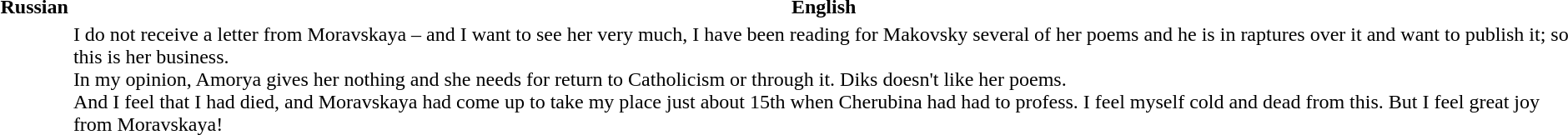<table>
<tr>
<th>Russian</th>
<th>English</th>
</tr>
<tr>
<td></td>
<td>I do not receive a letter from Moravskaya – and I want to see her very much, I have been reading for Makovsky several of her poems and he is in raptures over it and want to publish it; so this is her business.<br>In my opinion, Amorya gives her nothing and she needs for return to Catholicism or through it. Diks doesn't like her poems.<br>And I feel that I had died, and Moravskaya had come up to take my place just about 15th when Cherubina had had to profess. I feel myself cold and dead from this. But I feel great joy from Moravskaya!</td>
</tr>
</table>
